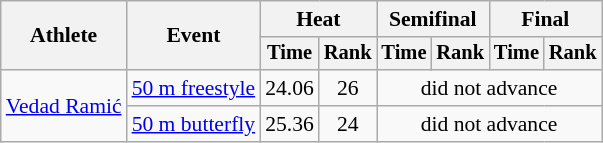<table class=wikitable style="font-size:90%">
<tr>
<th rowspan=2>Athlete</th>
<th rowspan=2>Event</th>
<th colspan="2">Heat</th>
<th colspan="2">Semifinal</th>
<th colspan="2">Final</th>
</tr>
<tr style="font-size:95%">
<th>Time</th>
<th>Rank</th>
<th>Time</th>
<th>Rank</th>
<th>Time</th>
<th>Rank</th>
</tr>
<tr align=center>
<td align=left rowspan=2><a href='#'>Vedad Ramić</a></td>
<td align=left><a href='#'>50 m freestyle</a></td>
<td>24.06</td>
<td>26</td>
<td colspan=4>did not advance</td>
</tr>
<tr align=center>
<td align=left><a href='#'>50 m butterfly</a></td>
<td>25.36</td>
<td>24</td>
<td colspan=4>did not advance</td>
</tr>
</table>
